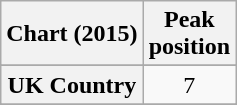<table class="wikitable sortable plainrowheaders" style="text-align:center">
<tr>
<th scope="col">Chart (2015)</th>
<th scope="col">Peak<br> position</th>
</tr>
<tr>
</tr>
<tr>
<th scope="row">UK Country</th>
<td>7</td>
</tr>
<tr>
</tr>
<tr>
</tr>
<tr>
</tr>
</table>
